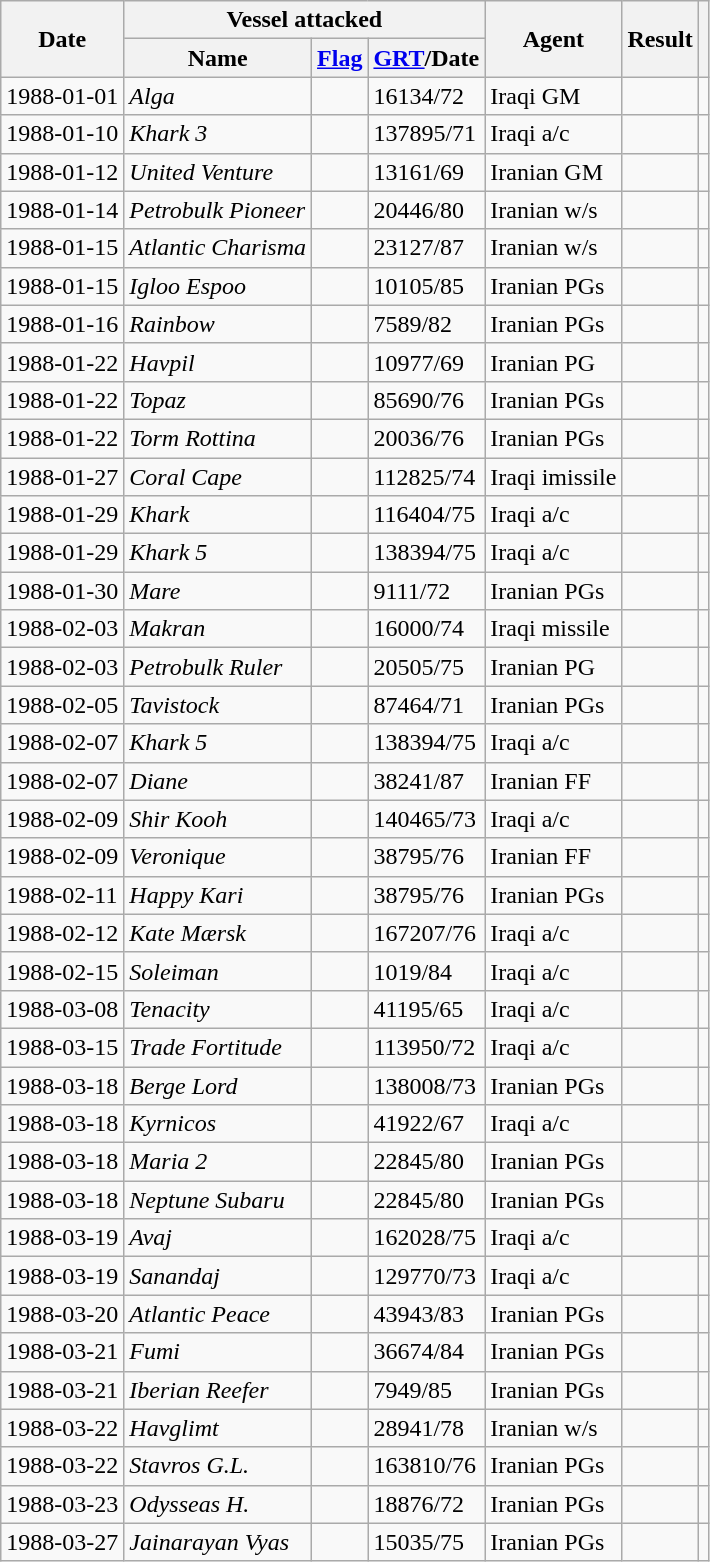<table class="wikitable">
<tr>
<th rowspan=2>Date</th>
<th colspan=3>Vessel attacked</th>
<th rowspan=2>Agent</th>
<th rowspan=2>Result</th>
<th rowspan=2></th>
</tr>
<tr>
<th>Name</th>
<th><a href='#'>Flag</a></th>
<th><a href='#'>GRT</a>/Date</th>
</tr>
<tr>
<td>1988-01-01</td>
<td><em>Alga</em></td>
<td></td>
<td>16134/72</td>
<td>Iraqi GM</td>
<td></td>
<td></td>
</tr>
<tr>
<td>1988-01-10</td>
<td><em>Khark 3</em></td>
<td></td>
<td>137895/71</td>
<td>Iraqi a/c</td>
<td></td>
<td></td>
</tr>
<tr>
<td>1988-01-12</td>
<td><em>United Venture</em></td>
<td></td>
<td>13161/69</td>
<td>Iranian GM</td>
<td></td>
<td></td>
</tr>
<tr>
<td>1988-01-14</td>
<td><em>Petrobulk Pioneer</em></td>
<td></td>
<td>20446/80</td>
<td>Iranian w/s</td>
<td></td>
<td></td>
</tr>
<tr>
<td>1988-01-15</td>
<td><em>Atlantic Charisma</em></td>
<td></td>
<td>23127/87</td>
<td>Iranian w/s</td>
<td></td>
<td></td>
</tr>
<tr>
<td>1988-01-15</td>
<td><em>Igloo Espoo</em></td>
<td></td>
<td>10105/85</td>
<td>Iranian PGs</td>
<td></td>
<td></td>
</tr>
<tr>
<td>1988-01-16</td>
<td><em>Rainbow</em></td>
<td></td>
<td>7589/82</td>
<td>Iranian PGs</td>
<td></td>
<td></td>
</tr>
<tr>
<td>1988-01-22</td>
<td><em>Havpil</em></td>
<td></td>
<td>10977/69</td>
<td>Iranian PG</td>
<td></td>
<td></td>
</tr>
<tr>
<td>1988-01-22</td>
<td><em>Topaz</em></td>
<td></td>
<td>85690/76</td>
<td>Iranian PGs</td>
<td></td>
<td></td>
</tr>
<tr>
<td>1988-01-22</td>
<td><em>Torm Rottina</em></td>
<td></td>
<td>20036/76</td>
<td>Iranian PGs</td>
<td></td>
<td></td>
</tr>
<tr>
<td>1988-01-27</td>
<td><em>Coral Cape</em></td>
<td></td>
<td>112825/74</td>
<td>Iraqi imissile</td>
<td></td>
<td></td>
</tr>
<tr>
<td>1988-01-29</td>
<td><em>Khark</em></td>
<td></td>
<td>116404/75</td>
<td>Iraqi a/c</td>
<td></td>
<td></td>
</tr>
<tr>
<td>1988-01-29</td>
<td><em>Khark 5</em></td>
<td></td>
<td>138394/75</td>
<td>Iraqi a/c</td>
<td></td>
<td></td>
</tr>
<tr>
<td>1988-01-30</td>
<td><em>Mare</em></td>
<td></td>
<td>9111/72</td>
<td>Iranian PGs</td>
<td></td>
<td></td>
</tr>
<tr>
<td>1988-02-03</td>
<td><em>Makran</em></td>
<td></td>
<td>16000/74</td>
<td>Iraqi missile</td>
<td></td>
<td></td>
</tr>
<tr>
<td>1988-02-03</td>
<td><em>Petrobulk Ruler</em></td>
<td></td>
<td>20505/75</td>
<td>Iranian PG</td>
<td></td>
<td></td>
</tr>
<tr>
<td>1988-02-05</td>
<td><em>Tavistock</em></td>
<td></td>
<td>87464/71</td>
<td>Iranian PGs</td>
<td></td>
<td></td>
</tr>
<tr>
<td>1988-02-07</td>
<td><em>Khark 5</em></td>
<td></td>
<td>138394/75</td>
<td>Iraqi a/c</td>
<td></td>
<td></td>
</tr>
<tr>
<td>1988-02-07</td>
<td><em>Diane</em></td>
<td></td>
<td>38241/87</td>
<td>Iranian FF</td>
<td></td>
<td></td>
</tr>
<tr>
<td>1988-02-09</td>
<td><em>Shir Kooh</em></td>
<td></td>
<td>140465/73</td>
<td>Iraqi a/c</td>
<td></td>
<td></td>
</tr>
<tr>
<td>1988-02-09</td>
<td><em>Veronique</em></td>
<td></td>
<td>38795/76</td>
<td>Iranian FF</td>
<td></td>
<td></td>
</tr>
<tr>
<td>1988-02-11</td>
<td><em>Happy Kari</em></td>
<td></td>
<td>38795/76</td>
<td>Iranian PGs</td>
<td></td>
<td></td>
</tr>
<tr>
<td>1988-02-12</td>
<td><em>Kate Mærsk</em></td>
<td></td>
<td>167207/76</td>
<td>Iraqi a/c</td>
<td></td>
<td></td>
</tr>
<tr>
<td>1988-02-15</td>
<td><em>Soleiman</em></td>
<td></td>
<td>1019/84</td>
<td>Iraqi a/c</td>
<td></td>
<td></td>
</tr>
<tr>
<td>1988-03-08</td>
<td><em>Tenacity</em></td>
<td></td>
<td>41195/65</td>
<td>Iraqi a/c</td>
<td></td>
<td></td>
</tr>
<tr>
<td>1988-03-15</td>
<td><em>Trade Fortitude</em></td>
<td></td>
<td>113950/72</td>
<td>Iraqi a/c</td>
<td></td>
<td></td>
</tr>
<tr>
<td>1988-03-18</td>
<td><em>Berge Lord</em></td>
<td></td>
<td>138008/73</td>
<td>Iranian PGs</td>
<td></td>
<td></td>
</tr>
<tr>
<td>1988-03-18</td>
<td><em>Kyrnicos</em></td>
<td></td>
<td>41922/67</td>
<td>Iraqi a/c</td>
<td></td>
<td></td>
</tr>
<tr>
<td>1988-03-18</td>
<td><em>Maria 2</em></td>
<td></td>
<td>22845/80</td>
<td>Iranian PGs</td>
<td></td>
<td></td>
</tr>
<tr>
<td>1988-03-18</td>
<td><em>Neptune Subaru</em></td>
<td></td>
<td>22845/80</td>
<td>Iranian PGs</td>
<td></td>
<td></td>
</tr>
<tr>
<td>1988-03-19</td>
<td><em>Avaj</em></td>
<td></td>
<td>162028/75</td>
<td>Iraqi a/c</td>
<td></td>
<td></td>
</tr>
<tr>
<td>1988-03-19</td>
<td><em>Sanandaj</em></td>
<td></td>
<td>129770/73</td>
<td>Iraqi a/c</td>
<td></td>
<td></td>
</tr>
<tr>
<td>1988-03-20</td>
<td><em>Atlantic Peace</em></td>
<td></td>
<td>43943/83</td>
<td>Iranian PGs</td>
<td></td>
<td></td>
</tr>
<tr>
<td>1988-03-21</td>
<td><em>Fumi</em></td>
<td></td>
<td>36674/84</td>
<td>Iranian PGs</td>
<td></td>
<td></td>
</tr>
<tr>
<td>1988-03-21</td>
<td><em>Iberian Reefer</em></td>
<td></td>
<td>7949/85</td>
<td>Iranian PGs</td>
<td></td>
<td></td>
</tr>
<tr>
<td>1988-03-22</td>
<td><em>Havglimt</em></td>
<td></td>
<td>28941/78</td>
<td>Iranian w/s</td>
<td></td>
<td></td>
</tr>
<tr>
<td>1988-03-22</td>
<td><em>Stavros G.L.</em></td>
<td></td>
<td>163810/76</td>
<td>Iranian PGs</td>
<td></td>
<td></td>
</tr>
<tr>
<td>1988-03-23</td>
<td><em>Odysseas H.</em></td>
<td></td>
<td>18876/72</td>
<td>Iranian PGs</td>
<td></td>
<td></td>
</tr>
<tr>
<td>1988-03-27</td>
<td><em>Jainarayan Vyas</em></td>
<td></td>
<td>15035/75</td>
<td>Iranian PGs</td>
<td></td>
<td></td>
</tr>
</table>
